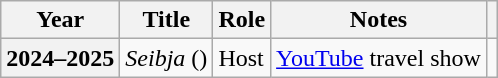<table class="wikitable plainrowheaders">
<tr>
<th scope="col">Year</th>
<th scope="col">Title</th>
<th scope="col">Role</th>
<th scope="col">Notes</th>
<th scope="col" class="unsortable"></th>
</tr>
<tr>
<th scope="row">2024–2025</th>
<td><em>Seibja</em> ()</td>
<td>Host</td>
<td><a href='#'>YouTube</a> travel show</td>
<td style="text-align:center"></td>
</tr>
</table>
